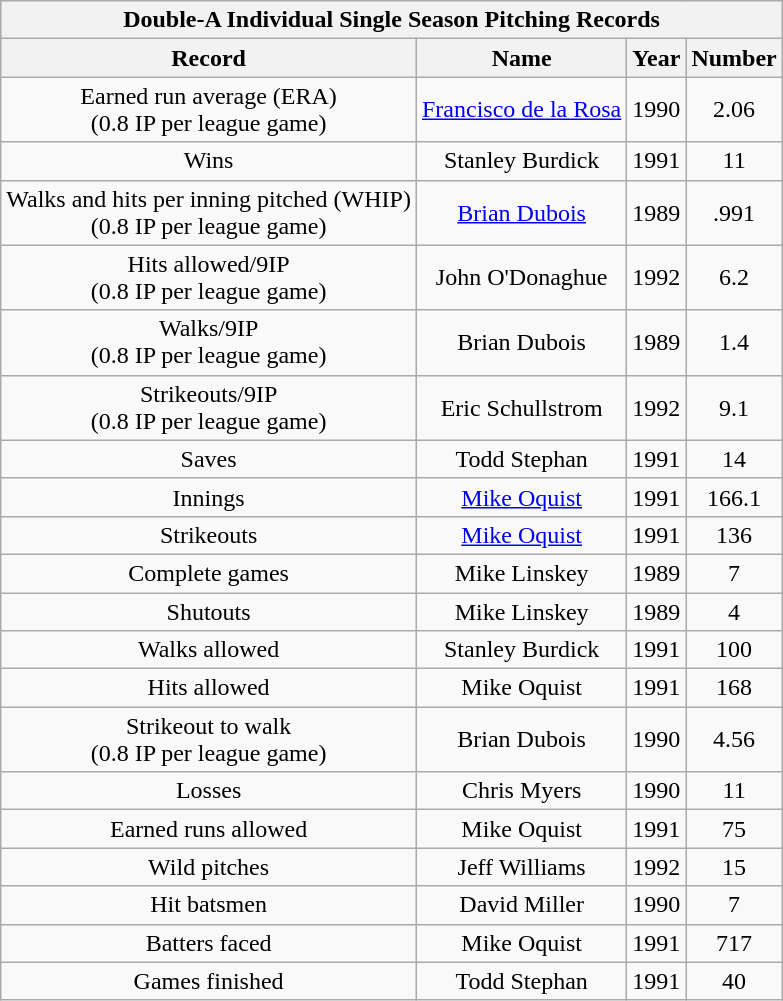<table class="wikitable collapsible collapsed" style="text-align:center;">
<tr style="font-weight:bold; background:#ddd;"|>
<th colspan="4">Double-A Individual Single Season Pitching Records</th>
</tr>
<tr>
<th>Record</th>
<th>Name</th>
<th>Year</th>
<th>Number</th>
</tr>
<tr>
<td>Earned run average (ERA) <br> (0.8 IP per league game)</td>
<td><a href='#'>Francisco de la Rosa</a></td>
<td>1990</td>
<td>2.06</td>
</tr>
<tr>
<td>Wins</td>
<td>Stanley Burdick</td>
<td>1991</td>
<td>11</td>
</tr>
<tr>
<td>Walks and hits per inning pitched (WHIP) <br> (0.8 IP per league game)</td>
<td><a href='#'>Brian Dubois</a></td>
<td>1989</td>
<td>.991</td>
</tr>
<tr>
<td>Hits allowed/9IP <br> (0.8 IP per league game)</td>
<td>John O'Donaghue</td>
<td>1992</td>
<td>6.2</td>
</tr>
<tr>
<td>Walks/9IP <br> (0.8 IP per league game)</td>
<td>Brian Dubois</td>
<td>1989</td>
<td>1.4</td>
</tr>
<tr>
<td>Strikeouts/9IP <br> (0.8 IP per league game)</td>
<td>Eric Schullstrom</td>
<td>1992</td>
<td>9.1</td>
</tr>
<tr>
<td>Saves</td>
<td>Todd Stephan</td>
<td>1991</td>
<td>14</td>
</tr>
<tr>
<td>Innings</td>
<td><a href='#'>Mike Oquist</a></td>
<td>1991</td>
<td>166.1</td>
</tr>
<tr>
<td>Strikeouts</td>
<td><a href='#'>Mike Oquist</a></td>
<td>1991</td>
<td>136</td>
</tr>
<tr>
<td>Complete games</td>
<td>Mike Linskey</td>
<td>1989</td>
<td>7</td>
</tr>
<tr>
<td>Shutouts</td>
<td>Mike Linskey</td>
<td>1989</td>
<td>4</td>
</tr>
<tr>
<td>Walks allowed</td>
<td>Stanley Burdick</td>
<td>1991</td>
<td>100</td>
</tr>
<tr>
<td>Hits allowed</td>
<td>Mike Oquist</td>
<td>1991</td>
<td>168</td>
</tr>
<tr>
<td>Strikeout to walk <br> (0.8 IP per league game)</td>
<td>Brian Dubois</td>
<td>1990</td>
<td>4.56</td>
</tr>
<tr>
<td>Losses</td>
<td>Chris Myers</td>
<td>1990</td>
<td>11</td>
</tr>
<tr>
<td>Earned runs allowed</td>
<td>Mike Oquist</td>
<td>1991</td>
<td>75</td>
</tr>
<tr>
<td>Wild pitches</td>
<td>Jeff Williams</td>
<td>1992</td>
<td>15</td>
</tr>
<tr>
<td>Hit batsmen</td>
<td>David Miller</td>
<td>1990</td>
<td>7</td>
</tr>
<tr>
<td>Batters faced</td>
<td>Mike Oquist</td>
<td>1991</td>
<td>717</td>
</tr>
<tr>
<td>Games finished</td>
<td>Todd Stephan</td>
<td>1991</td>
<td>40</td>
</tr>
</table>
